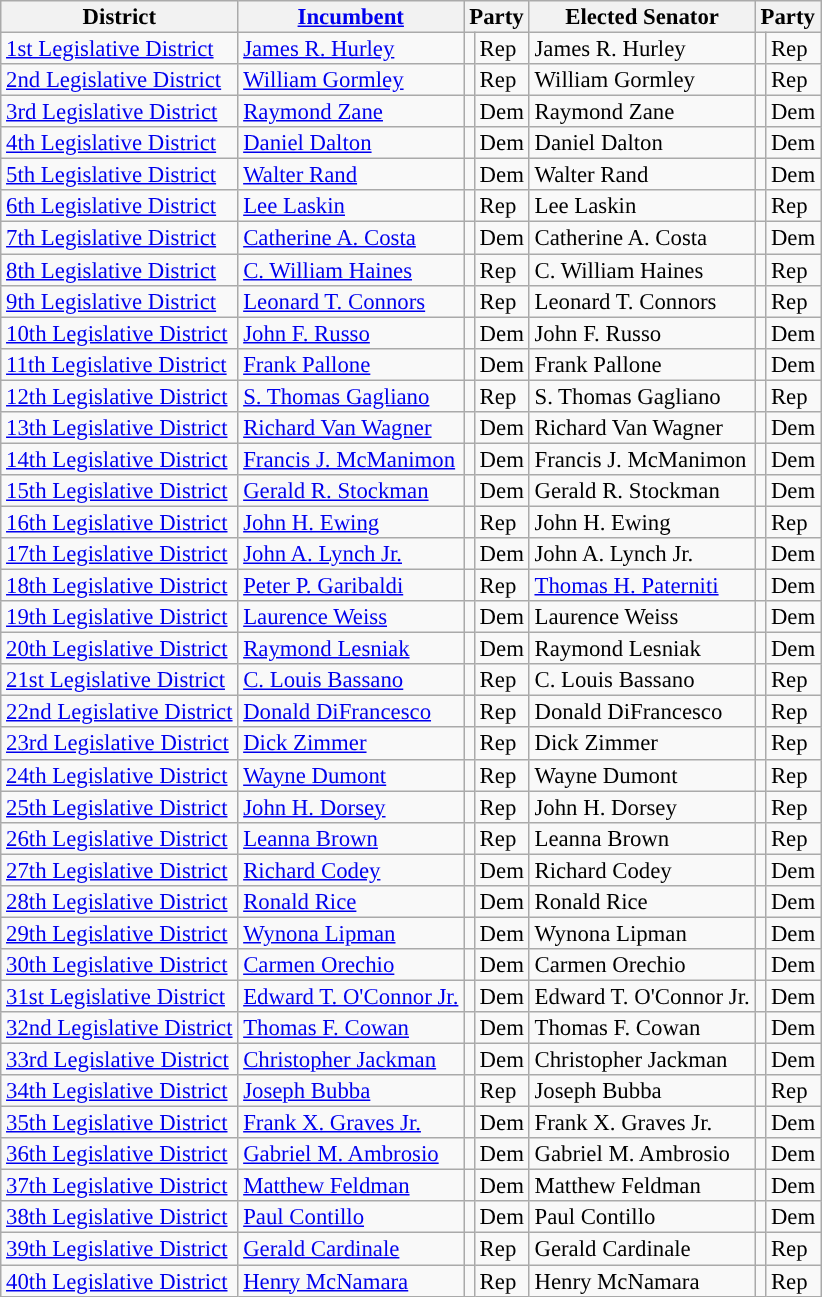<table class="sortable wikitable" style="font-size:95%;line-height:14px;">
<tr>
<th>District</th>
<th class="unsortable"><a href='#'>Incumbent</a></th>
<th colspan="2">Party</th>
<th class="unsortable">Elected Senator</th>
<th colspan="2">Party</th>
</tr>
<tr>
<td><a href='#'>1st Legislative District</a></td>
<td><a href='#'>James R. Hurley</a></td>
<td style="background:"></td>
<td>Rep</td>
<td>James R. Hurley</td>
<td style="background:"></td>
<td>Rep</td>
</tr>
<tr>
<td><a href='#'>2nd Legislative District</a></td>
<td><a href='#'>William Gormley</a></td>
<td style="background:"></td>
<td>Rep</td>
<td>William Gormley</td>
<td style="background:"></td>
<td>Rep</td>
</tr>
<tr>
<td><a href='#'>3rd Legislative District</a></td>
<td><a href='#'>Raymond Zane</a></td>
<td style="background:"></td>
<td>Dem</td>
<td>Raymond Zane</td>
<td style="background:"></td>
<td>Dem</td>
</tr>
<tr>
<td><a href='#'>4th Legislative District</a></td>
<td><a href='#'>Daniel Dalton</a></td>
<td style="background:"></td>
<td>Dem</td>
<td>Daniel Dalton</td>
<td style="background:"></td>
<td>Dem</td>
</tr>
<tr>
<td><a href='#'>5th Legislative District</a></td>
<td><a href='#'>Walter Rand</a></td>
<td style="background:"></td>
<td>Dem</td>
<td>Walter Rand</td>
<td style="background:"></td>
<td>Dem</td>
</tr>
<tr>
<td><a href='#'>6th Legislative District</a></td>
<td><a href='#'>Lee Laskin</a></td>
<td style="background:"></td>
<td>Rep</td>
<td>Lee Laskin</td>
<td style="background:"></td>
<td>Rep</td>
</tr>
<tr>
<td><a href='#'>7th Legislative District</a></td>
<td><a href='#'>Catherine A. Costa</a></td>
<td style="background:"></td>
<td>Dem</td>
<td>Catherine A. Costa</td>
<td style="background:"></td>
<td>Dem</td>
</tr>
<tr>
<td><a href='#'>8th Legislative District</a></td>
<td><a href='#'>C. William Haines</a></td>
<td style="background:"></td>
<td>Rep</td>
<td>C. William Haines</td>
<td style="background:"></td>
<td>Rep</td>
</tr>
<tr>
<td><a href='#'>9th Legislative District</a></td>
<td><a href='#'>Leonard T. Connors</a></td>
<td style="background:"></td>
<td>Rep</td>
<td>Leonard T. Connors</td>
<td style="background:"></td>
<td>Rep</td>
</tr>
<tr>
<td><a href='#'>10th Legislative District</a></td>
<td><a href='#'>John F. Russo</a></td>
<td style="background:"></td>
<td>Dem</td>
<td>John F. Russo</td>
<td style="background:"></td>
<td>Dem</td>
</tr>
<tr>
<td><a href='#'>11th Legislative District</a></td>
<td><a href='#'>Frank Pallone</a></td>
<td style="background:"></td>
<td>Dem</td>
<td>Frank Pallone</td>
<td style="background:"></td>
<td>Dem</td>
</tr>
<tr>
<td><a href='#'>12th Legislative District</a></td>
<td><a href='#'>S. Thomas Gagliano</a></td>
<td style="background:"></td>
<td>Rep</td>
<td>S. Thomas Gagliano</td>
<td style="background:"></td>
<td>Rep</td>
</tr>
<tr>
<td><a href='#'>13th Legislative District</a></td>
<td><a href='#'>Richard Van Wagner</a></td>
<td style="background:"></td>
<td>Dem</td>
<td>Richard Van Wagner</td>
<td style="background:"></td>
<td>Dem</td>
</tr>
<tr>
<td><a href='#'>14th Legislative District</a></td>
<td><a href='#'>Francis J. McManimon</a></td>
<td style="background:"></td>
<td>Dem</td>
<td>Francis J. McManimon</td>
<td style="background:"></td>
<td>Dem</td>
</tr>
<tr>
<td><a href='#'>15th Legislative District</a></td>
<td><a href='#'>Gerald R. Stockman</a></td>
<td style="background:"></td>
<td>Dem</td>
<td>Gerald R. Stockman</td>
<td style="background:"></td>
<td>Dem</td>
</tr>
<tr>
<td><a href='#'>16th Legislative District</a></td>
<td><a href='#'>John H. Ewing</a></td>
<td style="background:"></td>
<td>Rep</td>
<td>John H. Ewing</td>
<td style="background:"></td>
<td>Rep</td>
</tr>
<tr>
<td><a href='#'>17th Legislative District</a></td>
<td><a href='#'>John A. Lynch Jr.</a></td>
<td style="background:"></td>
<td>Dem</td>
<td>John A. Lynch Jr.</td>
<td style="background:"></td>
<td>Dem</td>
</tr>
<tr>
<td><a href='#'>18th Legislative District</a></td>
<td><a href='#'>Peter P. Garibaldi</a></td>
<td style="background:"></td>
<td>Rep</td>
<td><a href='#'>Thomas H. Paterniti</a></td>
<td style="background:"></td>
<td>Dem</td>
</tr>
<tr>
<td><a href='#'>19th Legislative District</a></td>
<td><a href='#'>Laurence Weiss</a></td>
<td style="background:"></td>
<td>Dem</td>
<td>Laurence Weiss</td>
<td style="background:"></td>
<td>Dem</td>
</tr>
<tr>
<td><a href='#'>20th Legislative District</a></td>
<td><a href='#'>Raymond Lesniak</a></td>
<td style="background:"></td>
<td>Dem</td>
<td>Raymond Lesniak</td>
<td style="background:"></td>
<td>Dem</td>
</tr>
<tr>
<td><a href='#'>21st Legislative District</a></td>
<td><a href='#'>C. Louis Bassano</a></td>
<td style="background:"></td>
<td>Rep</td>
<td>C. Louis Bassano</td>
<td style="background:"></td>
<td>Rep</td>
</tr>
<tr>
<td><a href='#'>22nd Legislative District</a></td>
<td><a href='#'>Donald DiFrancesco</a></td>
<td style="background:"></td>
<td>Rep</td>
<td>Donald DiFrancesco</td>
<td style="background:"></td>
<td>Rep</td>
</tr>
<tr>
<td><a href='#'>23rd Legislative District</a></td>
<td><a href='#'>Dick Zimmer</a></td>
<td style="background:"></td>
<td>Rep</td>
<td>Dick Zimmer</td>
<td style="background:"></td>
<td>Rep</td>
</tr>
<tr>
<td><a href='#'>24th Legislative District</a></td>
<td><a href='#'>Wayne Dumont</a></td>
<td style="background:"></td>
<td>Rep</td>
<td>Wayne Dumont</td>
<td style="background:"></td>
<td>Rep</td>
</tr>
<tr>
<td><a href='#'>25th Legislative District</a></td>
<td><a href='#'>John H. Dorsey</a></td>
<td style="background:"></td>
<td>Rep</td>
<td>John H. Dorsey</td>
<td style="background:"></td>
<td>Rep</td>
</tr>
<tr>
<td><a href='#'>26th Legislative District</a></td>
<td><a href='#'>Leanna Brown</a></td>
<td style="background:"></td>
<td>Rep</td>
<td>Leanna Brown</td>
<td style="background:"></td>
<td>Rep</td>
</tr>
<tr>
<td><a href='#'>27th Legislative District</a></td>
<td><a href='#'>Richard Codey</a></td>
<td style="background:"></td>
<td>Dem</td>
<td>Richard Codey</td>
<td style="background:"></td>
<td>Dem</td>
</tr>
<tr>
<td><a href='#'>28th Legislative District</a></td>
<td><a href='#'>Ronald Rice</a></td>
<td style="background:"></td>
<td>Dem</td>
<td>Ronald Rice</td>
<td style="background:"></td>
<td>Dem</td>
</tr>
<tr>
<td><a href='#'>29th Legislative District</a></td>
<td><a href='#'>Wynona Lipman</a></td>
<td style="background:"></td>
<td>Dem</td>
<td>Wynona Lipman</td>
<td style="background:"></td>
<td>Dem</td>
</tr>
<tr>
<td><a href='#'>30th Legislative District</a></td>
<td><a href='#'>Carmen Orechio</a></td>
<td style="background:"></td>
<td>Dem</td>
<td>Carmen Orechio</td>
<td style="background:"></td>
<td>Dem</td>
</tr>
<tr>
<td><a href='#'>31st Legislative District</a></td>
<td><a href='#'>Edward T. O'Connor Jr.</a></td>
<td style="background:"></td>
<td>Dem</td>
<td>Edward T. O'Connor Jr.</td>
<td style="background:"></td>
<td>Dem</td>
</tr>
<tr>
<td><a href='#'>32nd Legislative District</a></td>
<td><a href='#'>Thomas F. Cowan</a></td>
<td style="background:"></td>
<td>Dem</td>
<td>Thomas F. Cowan</td>
<td style="background:"></td>
<td>Dem</td>
</tr>
<tr>
<td><a href='#'>33rd Legislative District</a></td>
<td><a href='#'>Christopher Jackman</a></td>
<td style="background:"></td>
<td>Dem</td>
<td>Christopher Jackman</td>
<td style="background:"></td>
<td>Dem</td>
</tr>
<tr>
<td><a href='#'>34th Legislative District</a></td>
<td><a href='#'>Joseph Bubba</a></td>
<td style="background:"></td>
<td>Rep</td>
<td>Joseph Bubba</td>
<td style="background:"></td>
<td>Rep</td>
</tr>
<tr>
<td><a href='#'>35th Legislative District</a></td>
<td><a href='#'>Frank X. Graves Jr.</a></td>
<td style="background:"></td>
<td>Dem</td>
<td>Frank X. Graves Jr.</td>
<td style="background:"></td>
<td>Dem</td>
</tr>
<tr>
<td><a href='#'>36th Legislative District</a></td>
<td><a href='#'>Gabriel M. Ambrosio</a></td>
<td style="background:"></td>
<td>Dem</td>
<td>Gabriel M. Ambrosio</td>
<td style="background:"></td>
<td>Dem</td>
</tr>
<tr>
<td><a href='#'>37th Legislative District</a></td>
<td><a href='#'>Matthew Feldman</a></td>
<td style="background:"></td>
<td>Dem</td>
<td>Matthew Feldman</td>
<td style="background:"></td>
<td>Dem</td>
</tr>
<tr>
<td><a href='#'>38th Legislative District</a></td>
<td><a href='#'>Paul Contillo</a></td>
<td style="background:"></td>
<td>Dem</td>
<td>Paul Contillo</td>
<td style="background:"></td>
<td>Dem</td>
</tr>
<tr>
<td><a href='#'>39th Legislative District</a></td>
<td><a href='#'>Gerald Cardinale</a></td>
<td style="background:"></td>
<td>Rep</td>
<td>Gerald Cardinale</td>
<td style="background:"></td>
<td>Rep</td>
</tr>
<tr>
<td><a href='#'>40th Legislative District</a></td>
<td><a href='#'>Henry McNamara</a></td>
<td style="background:"></td>
<td>Rep</td>
<td>Henry McNamara</td>
<td style="background:"></td>
<td>Rep</td>
</tr>
</table>
